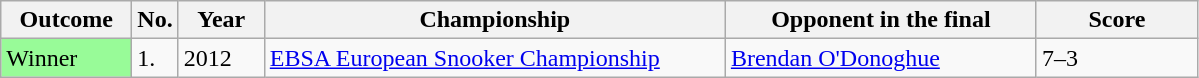<table class="sortable wikitable">
<tr>
<th width="80">Outcome</th>
<th width="20">No.</th>
<th width="50">Year</th>
<th width="300">Championship</th>
<th width="200">Opponent in the final</th>
<th width="100">Score</th>
</tr>
<tr>
<td style="background:#98fb98;">Winner</td>
<td>1.</td>
<td>2012</td>
<td><a href='#'>EBSA European Snooker Championship</a></td>
<td> <a href='#'>Brendan O'Donoghue</a></td>
<td>7–3</td>
</tr>
</table>
